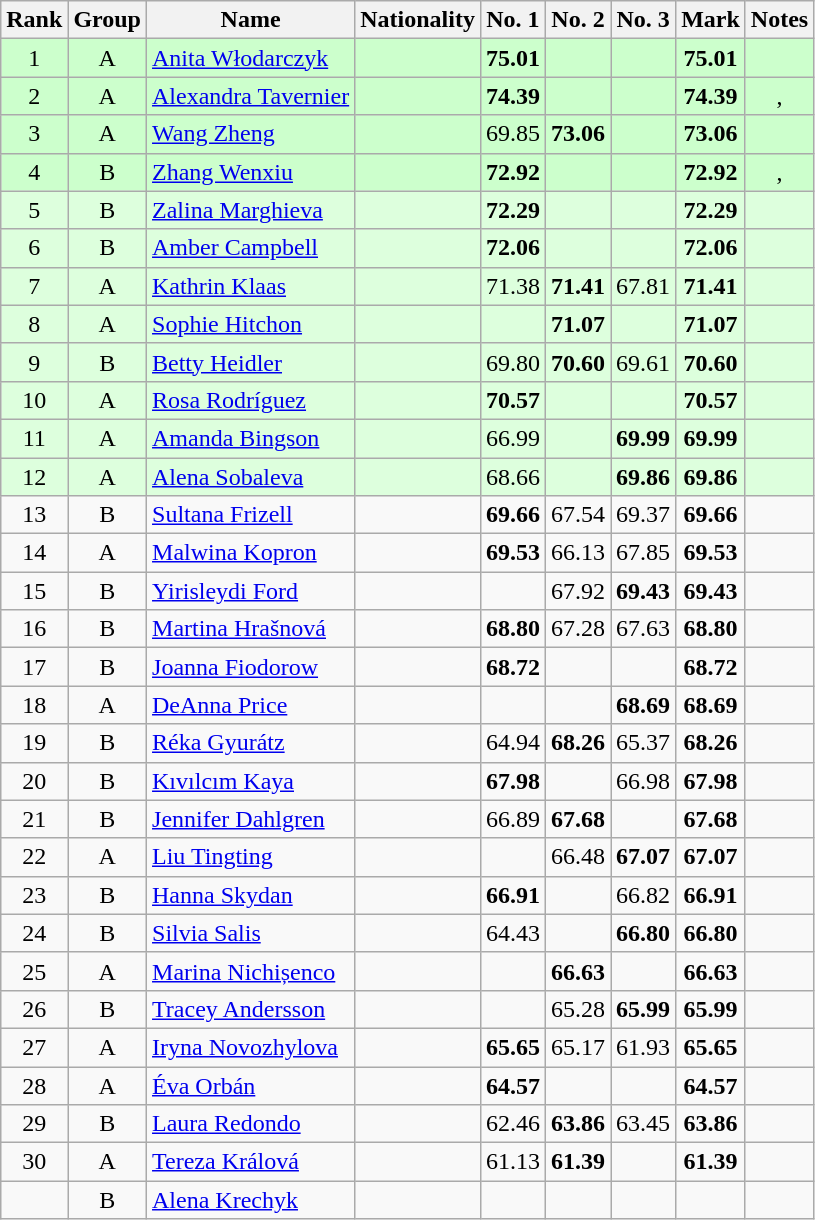<table class="wikitable sortable" style="text-align:center">
<tr>
<th>Rank</th>
<th>Group</th>
<th>Name</th>
<th>Nationality</th>
<th>No. 1</th>
<th>No. 2</th>
<th>No. 3</th>
<th>Mark</th>
<th>Notes</th>
</tr>
<tr bgcolor=ccffcc>
<td>1</td>
<td>A</td>
<td align=left><a href='#'>Anita Włodarczyk</a></td>
<td align=left></td>
<td><strong>75.01</strong></td>
<td></td>
<td></td>
<td><strong>75.01</strong></td>
<td></td>
</tr>
<tr bgcolor=ccffcc>
<td>2</td>
<td>A</td>
<td align=left><a href='#'>Alexandra Tavernier</a></td>
<td align=left></td>
<td><strong>74.39</strong></td>
<td></td>
<td></td>
<td><strong>74.39</strong></td>
<td>, </td>
</tr>
<tr bgcolor=ccffcc>
<td>3</td>
<td>A</td>
<td align=left><a href='#'>Wang Zheng</a></td>
<td align=left></td>
<td>69.85</td>
<td><strong>73.06</strong></td>
<td></td>
<td><strong>73.06</strong></td>
<td></td>
</tr>
<tr bgcolor=ccffcc>
<td>4</td>
<td>B</td>
<td align=left><a href='#'>Zhang Wenxiu</a></td>
<td align=left></td>
<td><strong>72.92</strong></td>
<td></td>
<td></td>
<td><strong>72.92</strong></td>
<td>, </td>
</tr>
<tr bgcolor=ddffdd>
<td>5</td>
<td>B</td>
<td align=left><a href='#'>Zalina Marghieva</a></td>
<td align=left></td>
<td><strong>72.29</strong></td>
<td></td>
<td></td>
<td><strong>72.29</strong></td>
<td></td>
</tr>
<tr bgcolor=ddffdd>
<td>6</td>
<td>B</td>
<td align=left><a href='#'>Amber Campbell</a></td>
<td align=left></td>
<td><strong>72.06</strong></td>
<td></td>
<td></td>
<td><strong>72.06</strong></td>
<td></td>
</tr>
<tr bgcolor=ddffdd>
<td>7</td>
<td>A</td>
<td align=left><a href='#'>Kathrin Klaas</a></td>
<td align=left></td>
<td>71.38</td>
<td><strong>71.41</strong></td>
<td>67.81</td>
<td><strong>71.41</strong></td>
<td></td>
</tr>
<tr bgcolor=ddffdd>
<td>8</td>
<td>A</td>
<td align=left><a href='#'>Sophie Hitchon</a></td>
<td align=left></td>
<td></td>
<td><strong>71.07</strong></td>
<td></td>
<td><strong>71.07</strong></td>
<td></td>
</tr>
<tr bgcolor=ddffdd>
<td>9</td>
<td>B</td>
<td align=left><a href='#'>Betty Heidler</a></td>
<td align=left></td>
<td>69.80</td>
<td><strong>70.60</strong></td>
<td>69.61</td>
<td><strong>70.60</strong></td>
<td></td>
</tr>
<tr bgcolor=ddffdd>
<td>10</td>
<td>A</td>
<td align=left><a href='#'>Rosa Rodríguez</a></td>
<td align=left></td>
<td><strong>70.57</strong></td>
<td></td>
<td></td>
<td><strong>70.57</strong></td>
<td></td>
</tr>
<tr bgcolor=ddffdd>
<td>11</td>
<td>A</td>
<td align=left><a href='#'>Amanda Bingson</a></td>
<td align=left></td>
<td>66.99</td>
<td></td>
<td><strong>69.99</strong></td>
<td><strong>69.99</strong></td>
<td></td>
</tr>
<tr bgcolor=ddffdd>
<td>12</td>
<td>A</td>
<td align=left><a href='#'>Alena Sobaleva</a></td>
<td align=left></td>
<td>68.66</td>
<td></td>
<td><strong>69.86</strong></td>
<td><strong>69.86</strong></td>
<td></td>
</tr>
<tr>
<td>13</td>
<td>B</td>
<td align=left><a href='#'>Sultana Frizell</a></td>
<td align=left></td>
<td><strong>69.66</strong></td>
<td>67.54</td>
<td>69.37</td>
<td><strong>69.66</strong></td>
<td></td>
</tr>
<tr>
<td>14</td>
<td>A</td>
<td align=left><a href='#'>Malwina Kopron</a></td>
<td align=left></td>
<td><strong>69.53</strong></td>
<td>66.13</td>
<td>67.85</td>
<td><strong>69.53</strong></td>
<td></td>
</tr>
<tr>
<td>15</td>
<td>B</td>
<td align=left><a href='#'>Yirisleydi Ford</a></td>
<td align=left></td>
<td></td>
<td>67.92</td>
<td><strong>69.43</strong></td>
<td><strong>69.43</strong></td>
<td></td>
</tr>
<tr>
<td>16</td>
<td>B</td>
<td align=left><a href='#'>Martina Hrašnová</a></td>
<td align=left></td>
<td><strong>68.80</strong></td>
<td>67.28</td>
<td>67.63</td>
<td><strong>68.80</strong></td>
<td></td>
</tr>
<tr>
<td>17</td>
<td>B</td>
<td align=left><a href='#'>Joanna Fiodorow</a></td>
<td align=left></td>
<td><strong>68.72</strong></td>
<td></td>
<td></td>
<td><strong>68.72</strong></td>
<td></td>
</tr>
<tr>
<td>18</td>
<td>A</td>
<td align=left><a href='#'>DeAnna Price</a></td>
<td align=left></td>
<td></td>
<td></td>
<td><strong>68.69</strong></td>
<td><strong>68.69</strong></td>
<td></td>
</tr>
<tr>
<td>19</td>
<td>B</td>
<td align=left><a href='#'>Réka Gyurátz</a></td>
<td align=left></td>
<td>64.94</td>
<td><strong>68.26</strong></td>
<td>65.37</td>
<td><strong>68.26</strong></td>
<td></td>
</tr>
<tr>
<td>20</td>
<td>B</td>
<td align=left><a href='#'>Kıvılcım Kaya</a></td>
<td align=left></td>
<td><strong>67.98</strong></td>
<td></td>
<td>66.98</td>
<td><strong>67.98</strong></td>
<td></td>
</tr>
<tr>
<td>21</td>
<td>B</td>
<td align=left><a href='#'>Jennifer Dahlgren</a></td>
<td align=left></td>
<td>66.89</td>
<td><strong>67.68</strong></td>
<td></td>
<td><strong>67.68</strong></td>
<td></td>
</tr>
<tr>
<td>22</td>
<td>A</td>
<td align=left><a href='#'>Liu Tingting</a></td>
<td align=left></td>
<td></td>
<td>66.48</td>
<td><strong>67.07</strong></td>
<td><strong>67.07</strong></td>
<td></td>
</tr>
<tr>
<td>23</td>
<td>B</td>
<td align=left><a href='#'>Hanna Skydan</a></td>
<td align=left></td>
<td><strong>66.91</strong></td>
<td></td>
<td>66.82</td>
<td><strong>66.91</strong></td>
<td></td>
</tr>
<tr>
<td>24</td>
<td>B</td>
<td align=left><a href='#'>Silvia Salis</a></td>
<td align=left></td>
<td>64.43</td>
<td></td>
<td><strong>66.80</strong></td>
<td><strong>66.80</strong></td>
<td></td>
</tr>
<tr>
<td>25</td>
<td>A</td>
<td align=left><a href='#'>Marina Nichișenco</a></td>
<td align=left></td>
<td></td>
<td><strong>66.63</strong></td>
<td></td>
<td><strong>66.63</strong></td>
<td></td>
</tr>
<tr>
<td>26</td>
<td>B</td>
<td align=left><a href='#'>Tracey Andersson</a></td>
<td align=left></td>
<td></td>
<td>65.28</td>
<td><strong>65.99</strong></td>
<td><strong>65.99</strong></td>
<td></td>
</tr>
<tr>
<td>27</td>
<td>A</td>
<td align=left><a href='#'>Iryna Novozhylova</a></td>
<td align=left></td>
<td><strong>65.65</strong></td>
<td>65.17</td>
<td>61.93</td>
<td><strong>65.65</strong></td>
<td></td>
</tr>
<tr>
<td>28</td>
<td>A</td>
<td align=left><a href='#'>Éva Orbán</a></td>
<td align=left></td>
<td><strong>64.57</strong></td>
<td></td>
<td></td>
<td><strong>64.57</strong></td>
<td></td>
</tr>
<tr>
<td>29</td>
<td>B</td>
<td align=left><a href='#'>Laura Redondo</a></td>
<td align=left></td>
<td>62.46</td>
<td><strong>63.86</strong></td>
<td>63.45</td>
<td><strong>63.86</strong></td>
<td></td>
</tr>
<tr>
<td>30</td>
<td>A</td>
<td align=left><a href='#'>Tereza Králová</a></td>
<td align=left></td>
<td>61.13</td>
<td><strong>61.39</strong></td>
<td></td>
<td><strong>61.39</strong></td>
<td></td>
</tr>
<tr>
<td></td>
<td>B</td>
<td align=left><a href='#'>Alena Krechyk</a></td>
<td align=left></td>
<td></td>
<td></td>
<td></td>
<td><strong></strong></td>
<td></td>
</tr>
</table>
